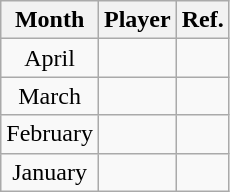<table class="wikitable sortable alternance" style="text-align:center">
<tr>
<th>Month</th>
<th>Player</th>
<th>Ref.</th>
</tr>
<tr>
<td>April</td>
<td></td>
<td></td>
</tr>
<tr>
<td>March</td>
<td></td>
<td></td>
</tr>
<tr>
<td>February</td>
<td></td>
<td></td>
</tr>
<tr>
<td>January</td>
<td></td>
</tr>
</table>
